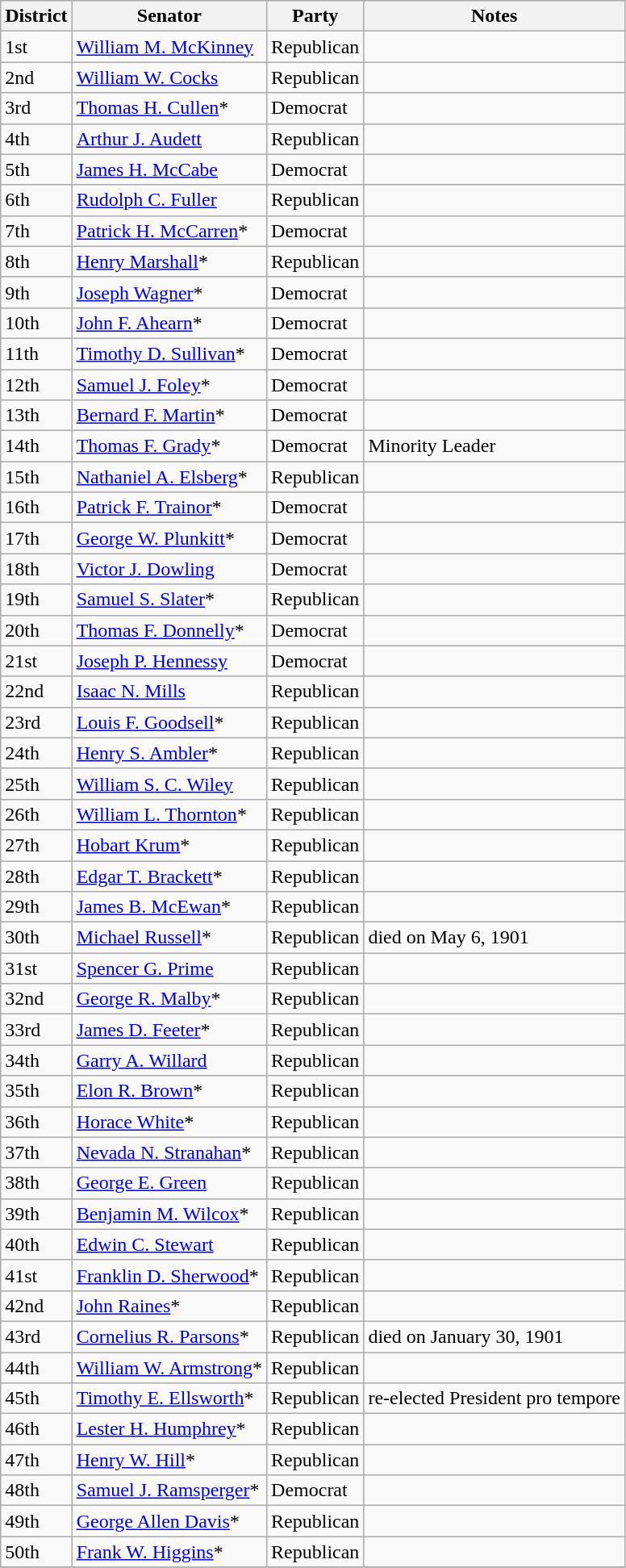<table class=wikitable>
<tr>
<th>District</th>
<th>Senator</th>
<th>Party</th>
<th>Notes</th>
</tr>
<tr>
<td>1st</td>
<td><a href='#'>William M. McKinney</a></td>
<td>Republican</td>
<td></td>
</tr>
<tr>
<td>2nd</td>
<td><a href='#'>William W. Cocks</a></td>
<td>Republican</td>
<td></td>
</tr>
<tr>
<td>3rd</td>
<td><a href='#'>Thomas H. Cullen</a>*</td>
<td>Democrat</td>
<td></td>
</tr>
<tr>
<td>4th</td>
<td><a href='#'>Arthur J. Audett</a></td>
<td>Republican</td>
<td></td>
</tr>
<tr>
<td>5th</td>
<td><a href='#'>James H. McCabe</a></td>
<td>Democrat</td>
<td></td>
</tr>
<tr>
<td>6th</td>
<td><a href='#'>Rudolph C. Fuller</a></td>
<td>Republican</td>
<td></td>
</tr>
<tr>
<td>7th</td>
<td><a href='#'>Patrick H. McCarren</a>*</td>
<td>Democrat</td>
<td></td>
</tr>
<tr>
<td>8th</td>
<td><a href='#'>Henry Marshall</a>*</td>
<td>Republican</td>
<td></td>
</tr>
<tr>
<td>9th</td>
<td><a href='#'>Joseph Wagner</a>*</td>
<td>Democrat</td>
<td></td>
</tr>
<tr>
<td>10th</td>
<td><a href='#'>John F. Ahearn</a>*</td>
<td>Democrat</td>
<td></td>
</tr>
<tr>
<td>11th</td>
<td><a href='#'>Timothy D. Sullivan</a>*</td>
<td>Democrat</td>
<td></td>
</tr>
<tr>
<td>12th</td>
<td><a href='#'>Samuel J. Foley</a>*</td>
<td>Democrat</td>
<td></td>
</tr>
<tr>
<td>13th</td>
<td><a href='#'>Bernard F. Martin</a>*</td>
<td>Democrat</td>
<td></td>
</tr>
<tr>
<td>14th</td>
<td><a href='#'>Thomas F. Grady</a>*</td>
<td>Democrat</td>
<td>Minority Leader</td>
</tr>
<tr>
<td>15th</td>
<td><a href='#'>Nathaniel A. Elsberg</a>*</td>
<td>Republican</td>
<td></td>
</tr>
<tr>
<td>16th</td>
<td><a href='#'>Patrick F. Trainor</a>*</td>
<td>Democrat</td>
<td></td>
</tr>
<tr>
<td>17th</td>
<td><a href='#'>George W. Plunkitt</a>*</td>
<td>Democrat</td>
<td></td>
</tr>
<tr>
<td>18th</td>
<td><a href='#'>Victor J. Dowling</a></td>
<td>Democrat</td>
<td></td>
</tr>
<tr>
<td>19th</td>
<td><a href='#'>Samuel S. Slater</a>*</td>
<td>Republican</td>
<td></td>
</tr>
<tr>
<td>20th</td>
<td><a href='#'>Thomas F. Donnelly</a>*</td>
<td>Democrat</td>
<td></td>
</tr>
<tr>
<td>21st</td>
<td><a href='#'>Joseph P. Hennessy</a></td>
<td>Democrat</td>
<td></td>
</tr>
<tr>
<td>22nd</td>
<td><a href='#'>Isaac N. Mills</a></td>
<td>Republican</td>
<td></td>
</tr>
<tr>
<td>23rd</td>
<td><a href='#'>Louis F. Goodsell</a>*</td>
<td>Republican</td>
<td></td>
</tr>
<tr>
<td>24th</td>
<td><a href='#'>Henry S. Ambler</a>*</td>
<td>Republican</td>
<td></td>
</tr>
<tr>
<td>25th</td>
<td><a href='#'>William S. C. Wiley</a></td>
<td>Republican</td>
<td></td>
</tr>
<tr>
<td>26th</td>
<td><a href='#'>William L. Thornton</a>*</td>
<td>Republican</td>
<td></td>
</tr>
<tr>
<td>27th</td>
<td><a href='#'>Hobart Krum</a>*</td>
<td>Republican</td>
<td></td>
</tr>
<tr>
<td>28th</td>
<td><a href='#'>Edgar T. Brackett</a>*</td>
<td>Republican</td>
<td></td>
</tr>
<tr>
<td>29th</td>
<td><a href='#'>James B. McEwan</a>*</td>
<td>Republican</td>
<td></td>
</tr>
<tr>
<td>30th</td>
<td><a href='#'>Michael Russell</a>*</td>
<td>Republican</td>
<td>died on May 6, 1901</td>
</tr>
<tr>
<td>31st</td>
<td><a href='#'>Spencer G. Prime</a></td>
<td>Republican</td>
<td></td>
</tr>
<tr>
<td>32nd</td>
<td><a href='#'>George R. Malby</a>*</td>
<td>Republican</td>
<td></td>
</tr>
<tr>
<td>33rd</td>
<td><a href='#'>James D. Feeter</a>*</td>
<td>Republican</td>
<td></td>
</tr>
<tr>
<td>34th</td>
<td><a href='#'>Garry A. Willard</a></td>
<td>Republican</td>
<td></td>
</tr>
<tr>
<td>35th</td>
<td><a href='#'>Elon R. Brown</a>*</td>
<td>Republican</td>
<td></td>
</tr>
<tr>
<td>36th</td>
<td><a href='#'>Horace White</a>*</td>
<td>Republican</td>
<td></td>
</tr>
<tr>
<td>37th</td>
<td><a href='#'>Nevada N. Stranahan</a>*</td>
<td>Republican</td>
<td></td>
</tr>
<tr>
<td>38th</td>
<td><a href='#'>George E. Green</a></td>
<td>Republican</td>
<td></td>
</tr>
<tr>
<td>39th</td>
<td><a href='#'>Benjamin M. Wilcox</a>*</td>
<td>Republican</td>
<td></td>
</tr>
<tr>
<td>40th</td>
<td><a href='#'>Edwin C. Stewart</a></td>
<td>Republican</td>
<td></td>
</tr>
<tr>
<td>41st</td>
<td><a href='#'>Franklin D. Sherwood</a>*</td>
<td>Republican</td>
<td></td>
</tr>
<tr>
<td>42nd</td>
<td><a href='#'>John Raines</a>*</td>
<td>Republican</td>
<td></td>
</tr>
<tr>
<td>43rd</td>
<td><a href='#'>Cornelius R. Parsons</a>*</td>
<td>Republican</td>
<td>died on January 30, 1901</td>
</tr>
<tr>
<td>44th</td>
<td><a href='#'>William W. Armstrong</a>*</td>
<td>Republican</td>
<td></td>
</tr>
<tr>
<td>45th</td>
<td><a href='#'>Timothy E. Ellsworth</a>*</td>
<td>Republican</td>
<td>re-elected President pro tempore</td>
</tr>
<tr>
<td>46th</td>
<td><a href='#'>Lester H. Humphrey</a>*</td>
<td>Republican</td>
<td></td>
</tr>
<tr>
<td>47th</td>
<td><a href='#'>Henry W. Hill</a>*</td>
<td>Republican</td>
<td></td>
</tr>
<tr>
<td>48th</td>
<td><a href='#'>Samuel J. Ramsperger</a>*</td>
<td>Democrat</td>
<td></td>
</tr>
<tr>
<td>49th</td>
<td><a href='#'>George Allen Davis</a>*</td>
<td>Republican</td>
<td></td>
</tr>
<tr>
<td>50th</td>
<td><a href='#'>Frank W. Higgins</a>*</td>
<td>Republican</td>
<td></td>
</tr>
<tr>
</tr>
</table>
